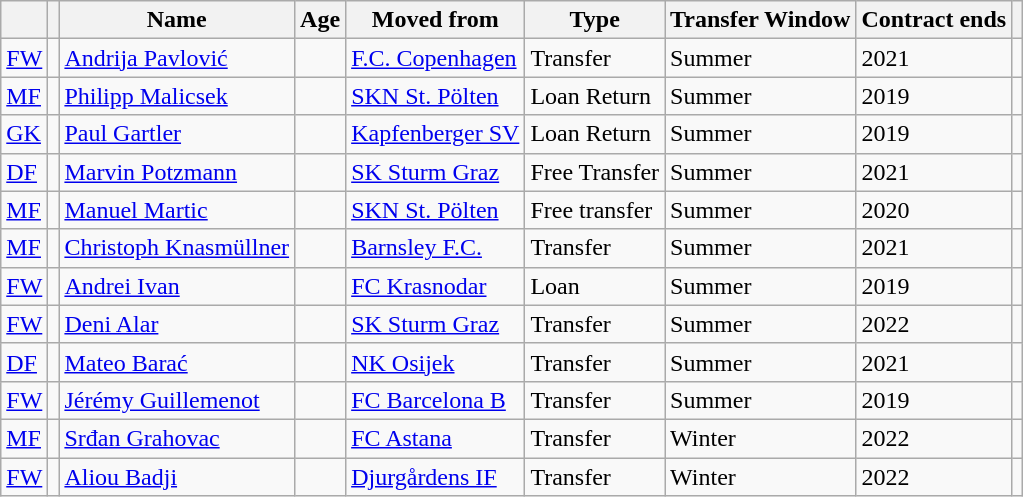<table class="wikitable">
<tr>
<th></th>
<th></th>
<th>Name</th>
<th>Age</th>
<th>Moved from</th>
<th>Type</th>
<th>Transfer Window</th>
<th>Contract ends</th>
<th></th>
</tr>
<tr>
<td><a href='#'>FW</a></td>
<td></td>
<td><a href='#'>Andrija Pavlović</a></td>
<td></td>
<td> <a href='#'>F.C. Copenhagen</a></td>
<td>Transfer</td>
<td>Summer</td>
<td>2021</td>
<td></td>
</tr>
<tr>
<td><a href='#'>MF</a></td>
<td></td>
<td><a href='#'>Philipp Malicsek</a></td>
<td></td>
<td> <a href='#'>SKN St. Pölten</a></td>
<td>Loan Return</td>
<td>Summer</td>
<td>2019</td>
<td></td>
</tr>
<tr>
<td><a href='#'>GK</a></td>
<td></td>
<td><a href='#'>Paul Gartler</a></td>
<td></td>
<td> <a href='#'>Kapfenberger SV</a></td>
<td>Loan Return</td>
<td>Summer</td>
<td>2019</td>
<td></td>
</tr>
<tr>
<td><a href='#'>DF</a></td>
<td></td>
<td><a href='#'>Marvin Potzmann</a></td>
<td></td>
<td> <a href='#'>SK Sturm Graz</a></td>
<td>Free Transfer</td>
<td>Summer</td>
<td>2021</td>
<td></td>
</tr>
<tr>
<td><a href='#'>MF</a></td>
<td></td>
<td><a href='#'>Manuel Martic</a></td>
<td></td>
<td> <a href='#'>SKN St. Pölten</a></td>
<td>Free transfer</td>
<td>Summer</td>
<td>2020</td>
<td></td>
</tr>
<tr>
<td><a href='#'>MF</a></td>
<td></td>
<td><a href='#'>Christoph Knasmüllner</a></td>
<td></td>
<td> <a href='#'>Barnsley F.C.</a></td>
<td>Transfer</td>
<td>Summer</td>
<td>2021</td>
<td></td>
</tr>
<tr>
<td><a href='#'>FW</a></td>
<td></td>
<td><a href='#'>Andrei Ivan</a></td>
<td></td>
<td> <a href='#'>FC Krasnodar</a></td>
<td>Loan</td>
<td>Summer</td>
<td>2019</td>
<td></td>
</tr>
<tr>
<td><a href='#'>FW</a></td>
<td></td>
<td><a href='#'>Deni Alar</a></td>
<td></td>
<td> <a href='#'>SK Sturm Graz</a></td>
<td>Transfer</td>
<td>Summer</td>
<td>2022</td>
<td></td>
</tr>
<tr>
<td><a href='#'>DF</a></td>
<td></td>
<td><a href='#'>Mateo Barać</a></td>
<td></td>
<td> <a href='#'>NK Osijek</a></td>
<td>Transfer</td>
<td>Summer</td>
<td>2021</td>
<td></td>
</tr>
<tr>
<td><a href='#'>FW</a></td>
<td></td>
<td><a href='#'>Jérémy Guillemenot</a></td>
<td></td>
<td> <a href='#'>FC Barcelona B</a></td>
<td>Transfer</td>
<td>Summer</td>
<td>2019</td>
<td></td>
</tr>
<tr>
<td><a href='#'>MF</a></td>
<td></td>
<td><a href='#'>Srđan Grahovac</a></td>
<td></td>
<td> <a href='#'>FC Astana</a></td>
<td>Transfer</td>
<td>Winter</td>
<td>2022</td>
<td></td>
</tr>
<tr>
<td><a href='#'>FW</a></td>
<td></td>
<td><a href='#'>Aliou Badji</a></td>
<td></td>
<td> <a href='#'>Djurgårdens IF</a></td>
<td>Transfer</td>
<td>Winter</td>
<td>2022</td>
<td></td>
</tr>
</table>
